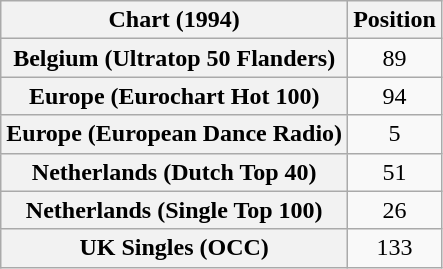<table class="wikitable sortable plainrowheaders" style="text-align:center">
<tr>
<th>Chart (1994)</th>
<th>Position</th>
</tr>
<tr>
<th scope="row">Belgium (Ultratop 50 Flanders)</th>
<td>89</td>
</tr>
<tr>
<th scope="row">Europe (Eurochart Hot 100)</th>
<td>94</td>
</tr>
<tr>
<th scope="row">Europe (European Dance Radio)</th>
<td>5</td>
</tr>
<tr>
<th scope="row">Netherlands (Dutch Top 40)</th>
<td>51</td>
</tr>
<tr>
<th scope="row">Netherlands (Single Top 100)</th>
<td>26</td>
</tr>
<tr>
<th scope="row">UK Singles (OCC)</th>
<td>133</td>
</tr>
</table>
